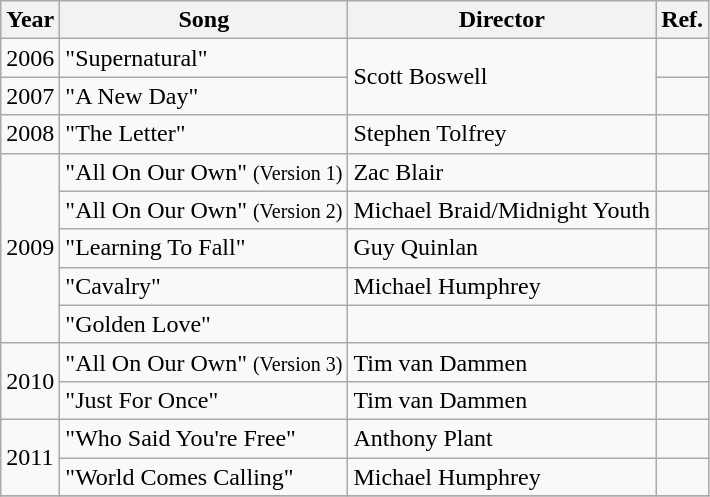<table class="wikitable">
<tr>
<th>Year</th>
<th>Song</th>
<th>Director</th>
<th>Ref.</th>
</tr>
<tr>
<td>2006</td>
<td>"Supernatural"</td>
<td rowspan="2">Scott Boswell</td>
<td align="center"></td>
</tr>
<tr>
<td>2007</td>
<td>"A New Day"</td>
<td align="center"></td>
</tr>
<tr>
<td>2008</td>
<td>"The Letter"</td>
<td>Stephen Tolfrey</td>
<td align="center"></td>
</tr>
<tr>
<td rowspan="5">2009</td>
<td>"All On Our Own" <small>(Version 1)</small></td>
<td>Zac Blair</td>
<td align="center"></td>
</tr>
<tr>
<td>"All On Our Own" <small>(Version 2)</small></td>
<td>Michael Braid/Midnight Youth</td>
<td align="center"></td>
</tr>
<tr>
<td>"Learning To Fall"</td>
<td>Guy Quinlan</td>
<td align="center"></td>
</tr>
<tr>
<td>"Cavalry"</td>
<td>Michael Humphrey</td>
<td align="center"></td>
</tr>
<tr>
<td>"Golden Love"</td>
<td></td>
<td align="center"></td>
</tr>
<tr>
<td rowspan="2">2010</td>
<td>"All On Our Own" <small>(Version 3)</small></td>
<td>Tim van Dammen</td>
<td align="center"></td>
</tr>
<tr>
<td>"Just For Once"</td>
<td>Tim van Dammen</td>
<td align="center"></td>
</tr>
<tr>
<td rowspan="2">2011</td>
<td>"Who Said You're Free"</td>
<td>Anthony Plant</td>
<td align="center"></td>
</tr>
<tr>
<td>"World Comes Calling"</td>
<td>Michael Humphrey</td>
<td align="center"></td>
</tr>
<tr>
</tr>
</table>
